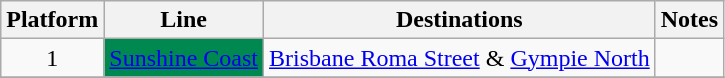<table class="wikitable" style="float: none; margin: 0.5em; ">
<tr>
<th>Platform</th>
<th>Line</th>
<th>Destinations</th>
<th>Notes</th>
</tr>
<tr>
<td rowspan="1" style="text-align:center;">1</td>
<td style=background:#008851><a href='#'><span>Sunshine Coast</span></a></td>
<td><a href='#'>Brisbane Roma Street</a> & <a href='#'>Gympie North</a></td>
<td></td>
</tr>
<tr>
</tr>
</table>
